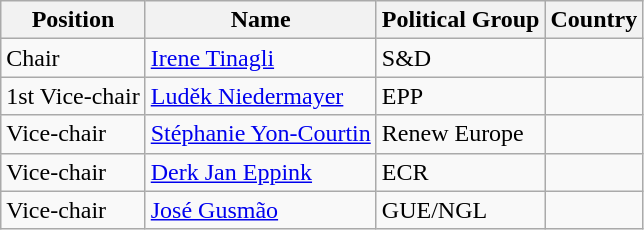<table class="wikitable">
<tr>
<th>Position</th>
<th>Name</th>
<th>Political Group</th>
<th>Country</th>
</tr>
<tr>
<td>Chair</td>
<td><a href='#'>Irene Tinagli</a></td>
<td>S&D</td>
<td></td>
</tr>
<tr>
<td>1st Vice-chair</td>
<td><a href='#'>Luděk Niedermayer</a></td>
<td>EPP</td>
<td></td>
</tr>
<tr>
<td>Vice-chair</td>
<td><a href='#'>Stéphanie Yon-Courtin</a></td>
<td>Renew Europe</td>
<td></td>
</tr>
<tr>
<td>Vice-chair</td>
<td><a href='#'>Derk Jan Eppink</a></td>
<td>ECR</td>
<td></td>
</tr>
<tr>
<td>Vice-chair</td>
<td><a href='#'>José Gusmão</a></td>
<td>GUE/NGL</td>
<td></td>
</tr>
</table>
